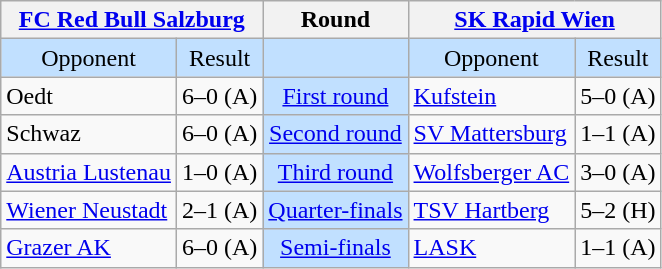<table class="wikitable" style="text-align: center;">
<tr>
<th colspan="2"><a href='#'>FC Red Bull Salzburg</a></th>
<th>Round</th>
<th colspan="2"><a href='#'>SK Rapid Wien</a></th>
</tr>
<tr style="background:#c1e0ff;">
<td>Opponent</td>
<td>Result</td>
<td></td>
<td>Opponent</td>
<td>Result</td>
</tr>
<tr>
<td align="left">Oedt</td>
<td>6–0 (A)</td>
<td style="background:#c1e0ff;"><a href='#'>First round</a></td>
<td align="left"><a href='#'>Kufstein</a></td>
<td>5–0 (A)</td>
</tr>
<tr>
<td align="left">Schwaz</td>
<td>6–0 (A)</td>
<td style="background:#c1e0ff;"><a href='#'>Second round</a></td>
<td align="left"><a href='#'>SV Mattersburg</a></td>
<td>1–1  (A)<br></td>
</tr>
<tr>
<td align="left"><a href='#'>Austria Lustenau</a></td>
<td>1–0 (A)</td>
<td style="background:#c1e0ff;"><a href='#'>Third round</a></td>
<td align="left"><a href='#'>Wolfsberger AC</a></td>
<td>3–0 (A)</td>
</tr>
<tr>
<td align="left"><a href='#'>Wiener Neustadt</a></td>
<td>2–1 (A)</td>
<td style="background:#c1e0ff;"><a href='#'>Quarter-finals</a></td>
<td align="left"><a href='#'>TSV Hartberg</a></td>
<td>5–2 (H)</td>
</tr>
<tr>
<td align="left"><a href='#'>Grazer AK</a></td>
<td>6–0 (A)</td>
<td style="background:#c1e0ff;"><a href='#'>Semi-finals</a></td>
<td align="left"><a href='#'>LASK</a></td>
<td>1–1  (A)<br></td>
</tr>
</table>
